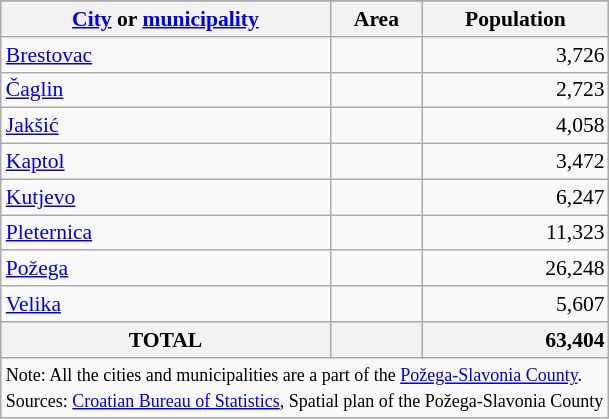<table class="wikitable" style="margin-top:7px; margin-right:0px; text-align:left; font-size:90%;">
<tr style="font-size:100%; text-align:right;">
</tr>
<tr style="font-size:100%; text-align:right;">
<th><a href='#'>City</a> or <a href='#'>municipality</a></th>
<th>Area</th>
<th>Population</th>
</tr>
<tr>
<td><a href='#'>Brestovac</a></td>
<td style="text-align:right;padding-right:2px"></td>
<td style="text-align:right;padding-right:2px">3,726</td>
</tr>
<tr>
<td><a href='#'>Čaglin</a></td>
<td style="text-align:right;padding-right:2px"></td>
<td style="text-align:right;padding-right:2px">2,723</td>
</tr>
<tr>
<td><a href='#'>Jakšić</a></td>
<td style="text-align:right;padding-right:2px"></td>
<td style="text-align:right;padding-right:2px">4,058</td>
</tr>
<tr>
<td><a href='#'>Kaptol</a></td>
<td style="text-align:right;padding-right:2px"></td>
<td style="text-align:right;padding-right:2px">3,472</td>
</tr>
<tr>
<td><a href='#'>Kutjevo</a></td>
<td style="text-align:right;padding-right:2px"></td>
<td style="text-align:right;padding-right:2px">6,247</td>
</tr>
<tr>
<td><a href='#'>Pleternica</a></td>
<td style="text-align:right;padding-right:2px"></td>
<td style="text-align:right;padding-right:2px">11,323</td>
</tr>
<tr>
<td><a href='#'>Požega</a></td>
<td style="text-align:right;padding-right:2px"></td>
<td style="text-align:right;padding-right:2px">26,248</td>
</tr>
<tr>
<td><a href='#'>Velika</a></td>
<td style="text-align:right;padding-right:2px"></td>
<td style="text-align:right;padding-right:2px">5,607</td>
</tr>
<tr>
<th>TOTAL</th>
<th style="text-align:right;padding-right:2px"></th>
<th style="text-align:right;padding-right:2px">63,404</th>
</tr>
<tr>
<td colspan=3><small>Note: All the cities and municipalities are a part of the <a href='#'>Požega-Slavonia County</a>.<br>Sources: <a href='#'>Croatian Bureau of Statistics</a>, Spatial plan of the Požega-Slavonia County</small></td>
</tr>
</table>
